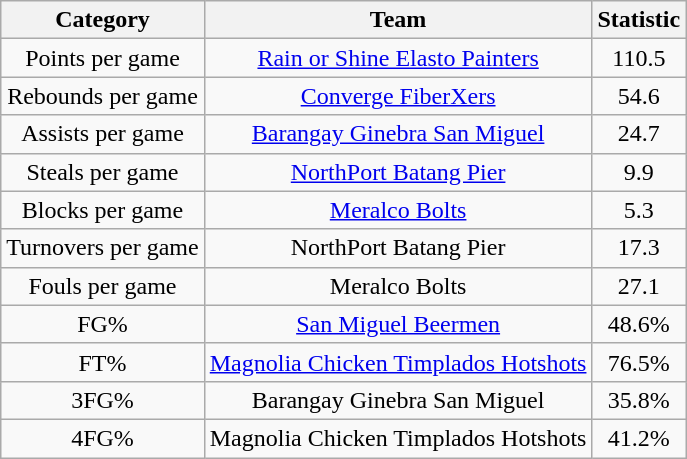<table class="wikitable" style="text-align:center">
<tr>
<th>Category</th>
<th>Team</th>
<th>Statistic</th>
</tr>
<tr>
<td>Points per game</td>
<td><a href='#'>Rain or Shine Elasto Painters</a></td>
<td>110.5</td>
</tr>
<tr>
<td>Rebounds per game</td>
<td><a href='#'>Converge FiberXers</a></td>
<td>54.6</td>
</tr>
<tr>
<td>Assists per game</td>
<td><a href='#'>Barangay Ginebra San Miguel</a></td>
<td>24.7</td>
</tr>
<tr>
<td>Steals per game</td>
<td><a href='#'>NorthPort Batang Pier</a></td>
<td>9.9</td>
</tr>
<tr>
<td>Blocks per game</td>
<td><a href='#'>Meralco Bolts</a></td>
<td>5.3</td>
</tr>
<tr>
<td>Turnovers per game</td>
<td>NorthPort Batang Pier</td>
<td>17.3</td>
</tr>
<tr>
<td>Fouls per game</td>
<td>Meralco Bolts</td>
<td>27.1</td>
</tr>
<tr>
<td>FG%</td>
<td><a href='#'>San Miguel Beermen</a></td>
<td>48.6%</td>
</tr>
<tr>
<td>FT%</td>
<td><a href='#'>Magnolia Chicken Timplados Hotshots</a></td>
<td>76.5%</td>
</tr>
<tr>
<td>3FG%</td>
<td>Barangay Ginebra San Miguel</td>
<td>35.8%</td>
</tr>
<tr>
<td>4FG%</td>
<td>Magnolia Chicken Timplados Hotshots</td>
<td>41.2%</td>
</tr>
</table>
